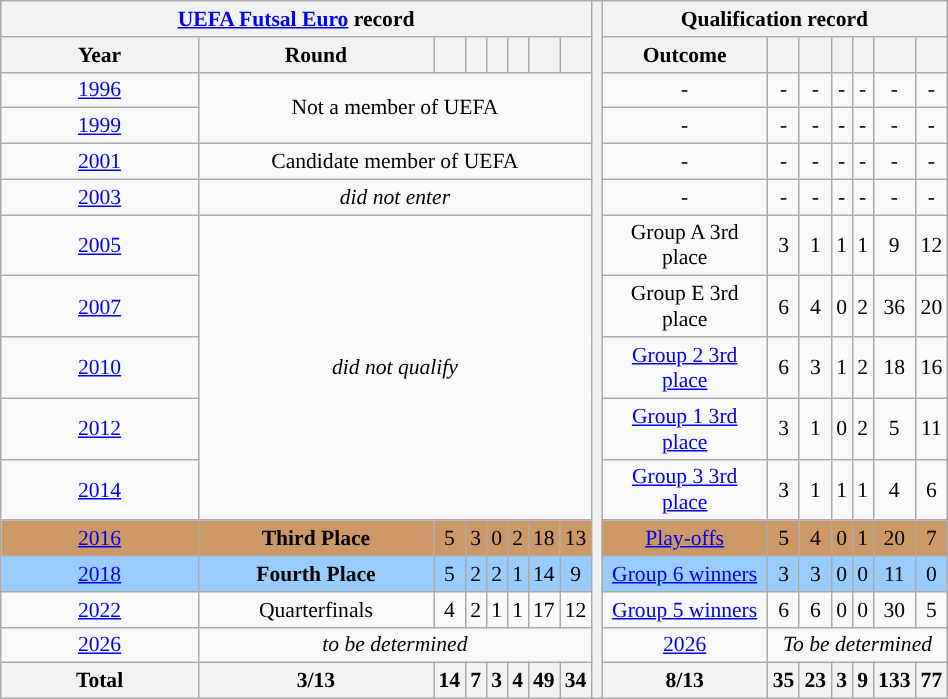<table class="wikitable" width=50% style="text-align: center;font-size:90%;">
<tr>
<th colspan=8><a href='#'>UEFA Futsal Euro</a> record</th>
<th width=1% rowspan=17></th>
<th colspan=7>Qualification record</th>
</tr>
<tr>
<th width=125px>Year</th>
<th width=150px>Round</th>
<th></th>
<th></th>
<th></th>
<th></th>
<th></th>
<th></th>
<th>Outcome</th>
<th></th>
<th></th>
<th></th>
<th></th>
<th></th>
<th></th>
</tr>
<tr>
<td> <a href='#'>1996</a></td>
<td colspan=7 rowspan=2>Not a member of UEFA</td>
<td>-</td>
<td>-</td>
<td>-</td>
<td>-</td>
<td>-</td>
<td>-</td>
<td>-</td>
</tr>
<tr - bgcolor=>
<td> <a href='#'>1999</a></td>
<td>-</td>
<td>-</td>
<td>-</td>
<td>-</td>
<td>-</td>
<td>-</td>
<td>-</td>
</tr>
<tr - bgcolor=>
<td> <a href='#'>2001</a></td>
<td colspan=7>Candidate member of UEFA</td>
<td>-</td>
<td>-</td>
<td>-</td>
<td>-</td>
<td>-</td>
<td>-</td>
<td>-</td>
</tr>
<tr - bgcolor=>
<td> <a href='#'>2003</a></td>
<td colspan=7><em>did not enter</em></td>
<td>-</td>
<td>-</td>
<td>-</td>
<td>-</td>
<td>-</td>
<td>-</td>
<td>-</td>
</tr>
<tr - bgcolor=>
<td> <a href='#'>2005</a></td>
<td colspan=7 rowspan=5><em>did not qualify</em></td>
<td>Group A 3rd place</td>
<td>3</td>
<td>1</td>
<td>1</td>
<td>1</td>
<td>9</td>
<td>12</td>
</tr>
<tr - bgcolor=>
<td> <a href='#'>2007</a></td>
<td>Group E 3rd place</td>
<td>6</td>
<td>4</td>
<td>0</td>
<td>2</td>
<td>36</td>
<td>20</td>
</tr>
<tr - bgcolor=>
<td> <a href='#'>2010</a></td>
<td><a href='#'>Group 2 3rd place</a></td>
<td>6</td>
<td>3</td>
<td>1</td>
<td>2</td>
<td>18</td>
<td>16</td>
</tr>
<tr - bgcolor=>
<td> <a href='#'>2012</a></td>
<td><a href='#'>Group 1 3rd place</a></td>
<td>3</td>
<td>1</td>
<td>0</td>
<td>2</td>
<td>5</td>
<td>11</td>
</tr>
<tr - bgcolor=>
<td> <a href='#'>2014</a></td>
<td><a href='#'>Group 3 3rd place</a></td>
<td>3</td>
<td>1</td>
<td>1</td>
<td>1</td>
<td>4</td>
<td>6</td>
</tr>
<tr - bgcolor="#cc9966">
<td> <a href='#'>2016</a></td>
<td><strong>Third Place</strong></td>
<td>5</td>
<td>3</td>
<td>0</td>
<td>2</td>
<td>18</td>
<td>13</td>
<td><a href='#'>Play-offs</a></td>
<td>5</td>
<td>4</td>
<td>0</td>
<td>1</td>
<td>20</td>
<td>7</td>
</tr>
<tr - bgcolor="#9acdff">
<td> <a href='#'>2018</a></td>
<td><strong>Fourth Place</strong></td>
<td>5</td>
<td>2</td>
<td>2</td>
<td>1</td>
<td>14</td>
<td>9</td>
<td><a href='#'>Group 6 winners</a></td>
<td>3</td>
<td>3</td>
<td>0</td>
<td>0</td>
<td>11</td>
<td>0</td>
</tr>
<tr - bgcolor=>
<td> <a href='#'>2022</a></td>
<td>Quarterfinals</td>
<td>4</td>
<td>2</td>
<td>1</td>
<td>1</td>
<td>17</td>
<td>12</td>
<td><a href='#'>Group 5 winners</a></td>
<td>6</td>
<td>6</td>
<td>0</td>
<td>0</td>
<td>30</td>
<td>5</td>
</tr>
<tr - bgcolor=>
<td> <a href='#'>2026</a></td>
<td colspan=7><em>to be determined</em></td>
<td><a href='#'>2026</a></td>
<td colspan=6><em>To be determined</em></td>
</tr>
<tr>
<th><strong>Total</strong></th>
<th>3/13</th>
<th>14</th>
<th>7</th>
<th>3</th>
<th>4</th>
<th>49</th>
<th>34</th>
<th>8/13</th>
<th>35</th>
<th>23</th>
<th>3</th>
<th>9</th>
<th>133</th>
<th>77</th>
</tr>
</table>
